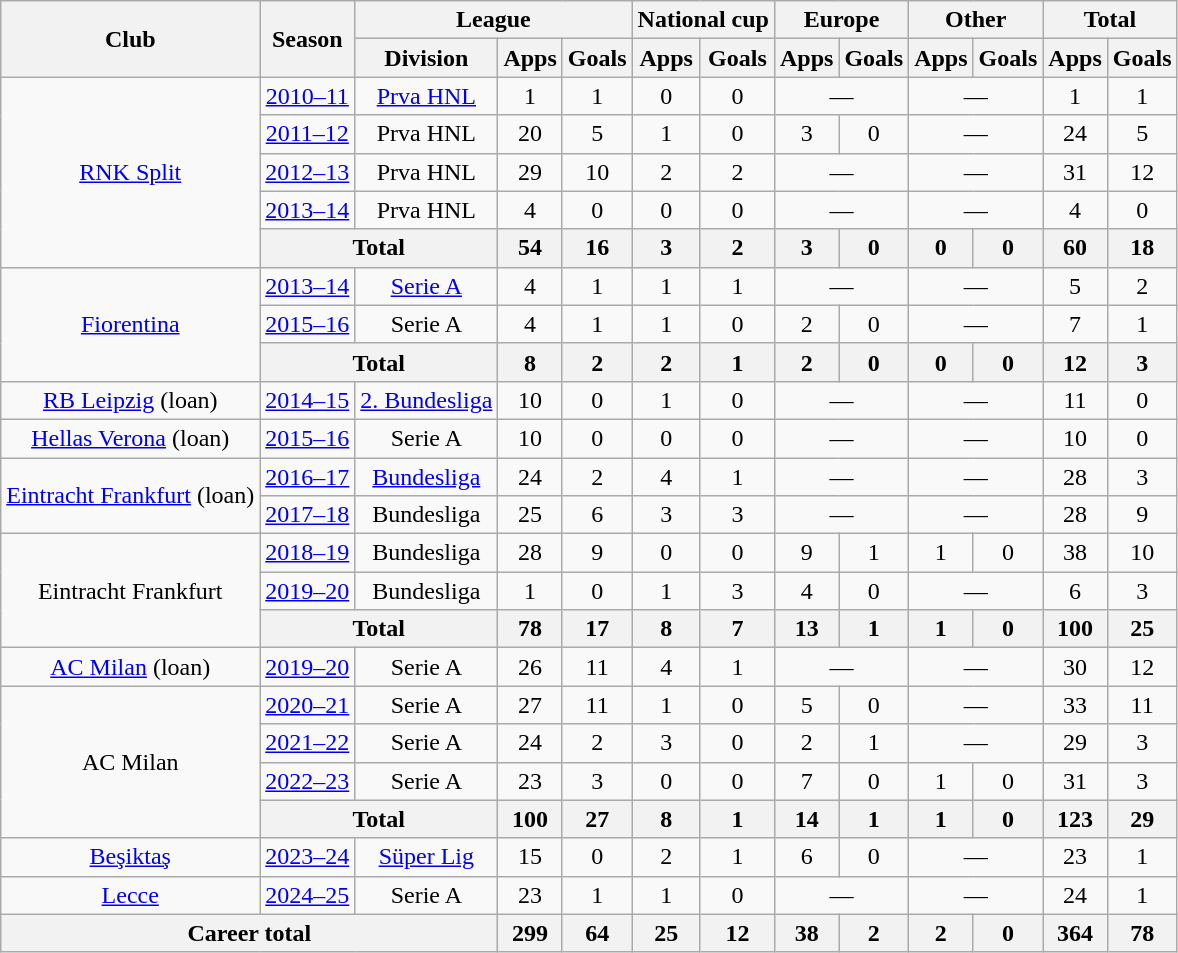<table class="wikitable" style="text-align:center">
<tr>
<th rowspan="2">Club</th>
<th rowspan="2">Season</th>
<th colspan="3">League</th>
<th colspan="2">National cup</th>
<th colspan="2">Europe</th>
<th colspan="2">Other</th>
<th colspan="2">Total</th>
</tr>
<tr>
<th>Division</th>
<th>Apps</th>
<th>Goals</th>
<th>Apps</th>
<th>Goals</th>
<th>Apps</th>
<th>Goals</th>
<th>Apps</th>
<th>Goals</th>
<th>Apps</th>
<th>Goals</th>
</tr>
<tr>
<td rowspan="5"><a href='#'>RNK Split</a></td>
<td><a href='#'>2010–11</a></td>
<td><a href='#'>Prva HNL</a></td>
<td>1</td>
<td>1</td>
<td>0</td>
<td>0</td>
<td colspan="2">—</td>
<td colspan="2">—</td>
<td>1</td>
<td>1</td>
</tr>
<tr>
<td><a href='#'>2011–12</a></td>
<td>Prva HNL</td>
<td>20</td>
<td>5</td>
<td>1</td>
<td>0</td>
<td>3</td>
<td>0</td>
<td colspan="2">—</td>
<td>24</td>
<td>5</td>
</tr>
<tr>
<td><a href='#'>2012–13</a></td>
<td>Prva HNL</td>
<td>29</td>
<td>10</td>
<td>2</td>
<td>2</td>
<td colspan="2">—</td>
<td colspan="2">—</td>
<td>31</td>
<td>12</td>
</tr>
<tr>
<td><a href='#'>2013–14</a></td>
<td>Prva HNL</td>
<td>4</td>
<td>0</td>
<td>0</td>
<td>0</td>
<td colspan="2">—</td>
<td colspan="2">—</td>
<td>4</td>
<td>0</td>
</tr>
<tr>
<th colspan="2">Total</th>
<th>54</th>
<th>16</th>
<th>3</th>
<th>2</th>
<th>3</th>
<th>0</th>
<th>0</th>
<th>0</th>
<th>60</th>
<th>18</th>
</tr>
<tr>
<td rowspan="3"><a href='#'>Fiorentina</a></td>
<td><a href='#'>2013–14</a></td>
<td><a href='#'>Serie A</a></td>
<td>4</td>
<td>1</td>
<td>1</td>
<td>1</td>
<td colspan="2">—</td>
<td colspan="2">—</td>
<td>5</td>
<td>2</td>
</tr>
<tr>
<td><a href='#'>2015–16</a></td>
<td>Serie A</td>
<td>4</td>
<td>1</td>
<td>1</td>
<td>0</td>
<td>2</td>
<td>0</td>
<td colspan="2">—</td>
<td>7</td>
<td>1</td>
</tr>
<tr>
<th colspan="2">Total</th>
<th>8</th>
<th>2</th>
<th>2</th>
<th>1</th>
<th>2</th>
<th>0</th>
<th>0</th>
<th>0</th>
<th>12</th>
<th>3</th>
</tr>
<tr>
<td><a href='#'>RB Leipzig</a> (loan)</td>
<td><a href='#'>2014–15</a></td>
<td><a href='#'>2. Bundesliga</a></td>
<td>10</td>
<td>0</td>
<td>1</td>
<td>0</td>
<td colspan="2">—</td>
<td colspan="2">—</td>
<td>11</td>
<td>0</td>
</tr>
<tr>
<td><a href='#'>Hellas Verona</a> (loan)</td>
<td><a href='#'>2015–16</a></td>
<td>Serie A</td>
<td>10</td>
<td>0</td>
<td>0</td>
<td>0</td>
<td colspan="2">—</td>
<td colspan="2">—</td>
<td>10</td>
<td>0</td>
</tr>
<tr>
<td rowspan="2"><a href='#'>Eintracht Frankfurt</a> (loan)</td>
<td><a href='#'>2016–17</a></td>
<td><a href='#'>Bundesliga</a></td>
<td>24</td>
<td>2</td>
<td>4</td>
<td>1</td>
<td colspan="2">—</td>
<td colspan="2">—</td>
<td>28</td>
<td>3</td>
</tr>
<tr>
<td><a href='#'>2017–18</a></td>
<td>Bundesliga</td>
<td>25</td>
<td>6</td>
<td>3</td>
<td>3</td>
<td colspan="2">—</td>
<td colspan="2">—</td>
<td>28</td>
<td>9</td>
</tr>
<tr>
<td rowspan="3">Eintracht Frankfurt</td>
<td><a href='#'>2018–19</a></td>
<td>Bundesliga</td>
<td>28</td>
<td>9</td>
<td>0</td>
<td>0</td>
<td>9</td>
<td>1</td>
<td>1</td>
<td>0</td>
<td>38</td>
<td>10</td>
</tr>
<tr>
<td><a href='#'>2019–20</a></td>
<td>Bundesliga</td>
<td>1</td>
<td>0</td>
<td>1</td>
<td>3</td>
<td>4</td>
<td>0</td>
<td colspan="2">—</td>
<td>6</td>
<td>3</td>
</tr>
<tr>
<th colspan="2">Total</th>
<th>78</th>
<th>17</th>
<th>8</th>
<th>7</th>
<th>13</th>
<th>1</th>
<th>1</th>
<th>0</th>
<th>100</th>
<th>25</th>
</tr>
<tr>
<td><a href='#'>AC Milan</a> (loan)</td>
<td><a href='#'>2019–20</a></td>
<td>Serie A</td>
<td>26</td>
<td>11</td>
<td>4</td>
<td>1</td>
<td colspan="2">—</td>
<td colspan="2">—</td>
<td>30</td>
<td>12</td>
</tr>
<tr>
<td rowspan="4">AC Milan</td>
<td><a href='#'>2020–21</a></td>
<td>Serie A</td>
<td>27</td>
<td>11</td>
<td>1</td>
<td>0</td>
<td>5</td>
<td>0</td>
<td colspan="2">—</td>
<td>33</td>
<td>11</td>
</tr>
<tr>
<td><a href='#'>2021–22</a></td>
<td>Serie A</td>
<td>24</td>
<td>2</td>
<td>3</td>
<td>0</td>
<td>2</td>
<td>1</td>
<td colspan="2">—</td>
<td>29</td>
<td>3</td>
</tr>
<tr>
<td><a href='#'>2022–23</a></td>
<td>Serie A</td>
<td>23</td>
<td>3</td>
<td>0</td>
<td>0</td>
<td>7</td>
<td>0</td>
<td>1</td>
<td>0</td>
<td>31</td>
<td>3</td>
</tr>
<tr>
<th colspan="2">Total</th>
<th>100</th>
<th>27</th>
<th>8</th>
<th>1</th>
<th>14</th>
<th>1</th>
<th>1</th>
<th>0</th>
<th>123</th>
<th>29</th>
</tr>
<tr>
<td><a href='#'>Beşiktaş</a></td>
<td><a href='#'>2023–24</a></td>
<td><a href='#'>Süper Lig</a></td>
<td>15</td>
<td>0</td>
<td>2</td>
<td>1</td>
<td>6</td>
<td>0</td>
<td colspan="2">—</td>
<td>23</td>
<td>1</td>
</tr>
<tr>
<td><a href='#'>Lecce</a></td>
<td><a href='#'>2024–25</a></td>
<td>Serie A</td>
<td>23</td>
<td>1</td>
<td>1</td>
<td>0</td>
<td colspan="2">—</td>
<td colspan="2">—</td>
<td>24</td>
<td>1</td>
</tr>
<tr>
<th colspan="3">Career total</th>
<th>299</th>
<th>64</th>
<th>25</th>
<th>12</th>
<th>38</th>
<th>2</th>
<th>2</th>
<th>0</th>
<th>364</th>
<th>78</th>
</tr>
</table>
